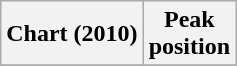<table class="wikitable sortable plainrowheaders" style="text-align:center">
<tr>
<th scope="col">Chart (2010)</th>
<th scope="col">Peak<br> position</th>
</tr>
<tr>
</tr>
</table>
